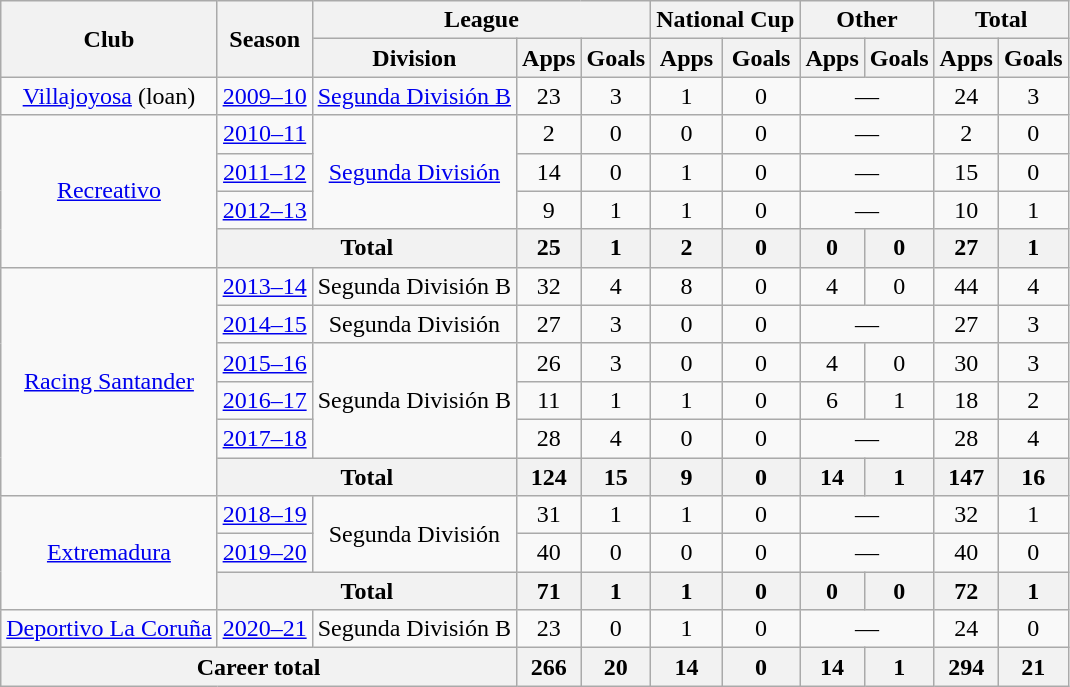<table class="wikitable" style="text-align:center">
<tr>
<th rowspan="2">Club</th>
<th rowspan="2">Season</th>
<th colspan="3">League</th>
<th colspan="2">National Cup</th>
<th colspan="2">Other</th>
<th colspan="2">Total</th>
</tr>
<tr>
<th>Division</th>
<th>Apps</th>
<th>Goals</th>
<th>Apps</th>
<th>Goals</th>
<th>Apps</th>
<th>Goals</th>
<th>Apps</th>
<th>Goals</th>
</tr>
<tr>
<td><a href='#'>Villajoyosa</a> (loan)</td>
<td><a href='#'>2009–10</a></td>
<td><a href='#'>Segunda División B</a></td>
<td>23</td>
<td>3</td>
<td>1</td>
<td>0</td>
<td colspan="2">—</td>
<td>24</td>
<td>3</td>
</tr>
<tr>
<td rowspan="4"><a href='#'>Recreativo</a></td>
<td><a href='#'>2010–11</a></td>
<td rowspan="3"><a href='#'>Segunda División</a></td>
<td>2</td>
<td>0</td>
<td>0</td>
<td>0</td>
<td colspan="2">—</td>
<td>2</td>
<td>0</td>
</tr>
<tr>
<td><a href='#'>2011–12</a></td>
<td>14</td>
<td>0</td>
<td>1</td>
<td>0</td>
<td colspan="2">—</td>
<td>15</td>
<td>0</td>
</tr>
<tr>
<td><a href='#'>2012–13</a></td>
<td>9</td>
<td>1</td>
<td>1</td>
<td>0</td>
<td colspan="2">—</td>
<td>10</td>
<td>1</td>
</tr>
<tr>
<th colspan="2">Total</th>
<th>25</th>
<th>1</th>
<th>2</th>
<th>0</th>
<th>0</th>
<th>0</th>
<th>27</th>
<th>1</th>
</tr>
<tr>
<td rowspan="6"><a href='#'>Racing Santander</a></td>
<td><a href='#'>2013–14</a></td>
<td>Segunda División B</td>
<td>32</td>
<td>4</td>
<td>8</td>
<td>0</td>
<td>4</td>
<td>0</td>
<td>44</td>
<td>4</td>
</tr>
<tr>
<td><a href='#'>2014–15</a></td>
<td>Segunda División</td>
<td>27</td>
<td>3</td>
<td>0</td>
<td>0</td>
<td colspan="2">—</td>
<td>27</td>
<td>3</td>
</tr>
<tr>
<td><a href='#'>2015–16</a></td>
<td rowspan="3">Segunda División B</td>
<td>26</td>
<td>3</td>
<td>0</td>
<td>0</td>
<td>4</td>
<td>0</td>
<td>30</td>
<td>3</td>
</tr>
<tr>
<td><a href='#'>2016–17</a></td>
<td>11</td>
<td>1</td>
<td>1</td>
<td>0</td>
<td>6</td>
<td>1</td>
<td>18</td>
<td>2</td>
</tr>
<tr>
<td><a href='#'>2017–18</a></td>
<td>28</td>
<td>4</td>
<td>0</td>
<td>0</td>
<td colspan="2">—</td>
<td>28</td>
<td>4</td>
</tr>
<tr>
<th colspan="2">Total</th>
<th>124</th>
<th>15</th>
<th>9</th>
<th>0</th>
<th>14</th>
<th>1</th>
<th>147</th>
<th>16</th>
</tr>
<tr>
<td rowspan="3"><a href='#'>Extremadura</a></td>
<td><a href='#'>2018–19</a></td>
<td rowspan="2">Segunda División</td>
<td>31</td>
<td>1</td>
<td>1</td>
<td>0</td>
<td colspan="2">—</td>
<td>32</td>
<td>1</td>
</tr>
<tr>
<td><a href='#'>2019–20</a></td>
<td>40</td>
<td>0</td>
<td>0</td>
<td>0</td>
<td colspan="2">—</td>
<td>40</td>
<td>0</td>
</tr>
<tr>
<th colspan="2">Total</th>
<th>71</th>
<th>1</th>
<th>1</th>
<th>0</th>
<th>0</th>
<th>0</th>
<th>72</th>
<th>1</th>
</tr>
<tr>
<td><a href='#'>Deportivo La Coruña</a></td>
<td><a href='#'>2020–21</a></td>
<td>Segunda División B</td>
<td>23</td>
<td>0</td>
<td>1</td>
<td>0</td>
<td colspan="2">—</td>
<td>24</td>
<td>0</td>
</tr>
<tr>
<th colspan="3">Career total</th>
<th>266</th>
<th>20</th>
<th>14</th>
<th>0</th>
<th>14</th>
<th>1</th>
<th>294</th>
<th>21</th>
</tr>
</table>
